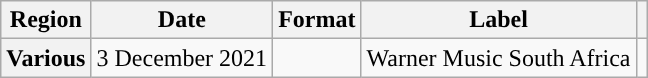<table class="wikitable plainrowheaders">
<tr>
<th scope="col">Region</th>
<th scope="col">Date</th>
<th scope="col">Format</th>
<th scope="col">Label</th>
<th scope="col"></th>
</tr>
<tr>
<th scope="row">Various</th>
<td>3 December 2021</td>
<td></td>
<td>Warner Music South Africa</td>
<td></td>
</tr>
</table>
